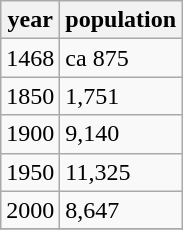<table class="wikitable">
<tr>
<th>year</th>
<th>population</th>
</tr>
<tr>
<td>1468</td>
<td>ca 875</td>
</tr>
<tr>
<td>1850</td>
<td>1,751</td>
</tr>
<tr>
<td>1900</td>
<td>9,140</td>
</tr>
<tr>
<td>1950</td>
<td>11,325</td>
</tr>
<tr>
<td>2000</td>
<td>8,647</td>
</tr>
<tr>
</tr>
</table>
